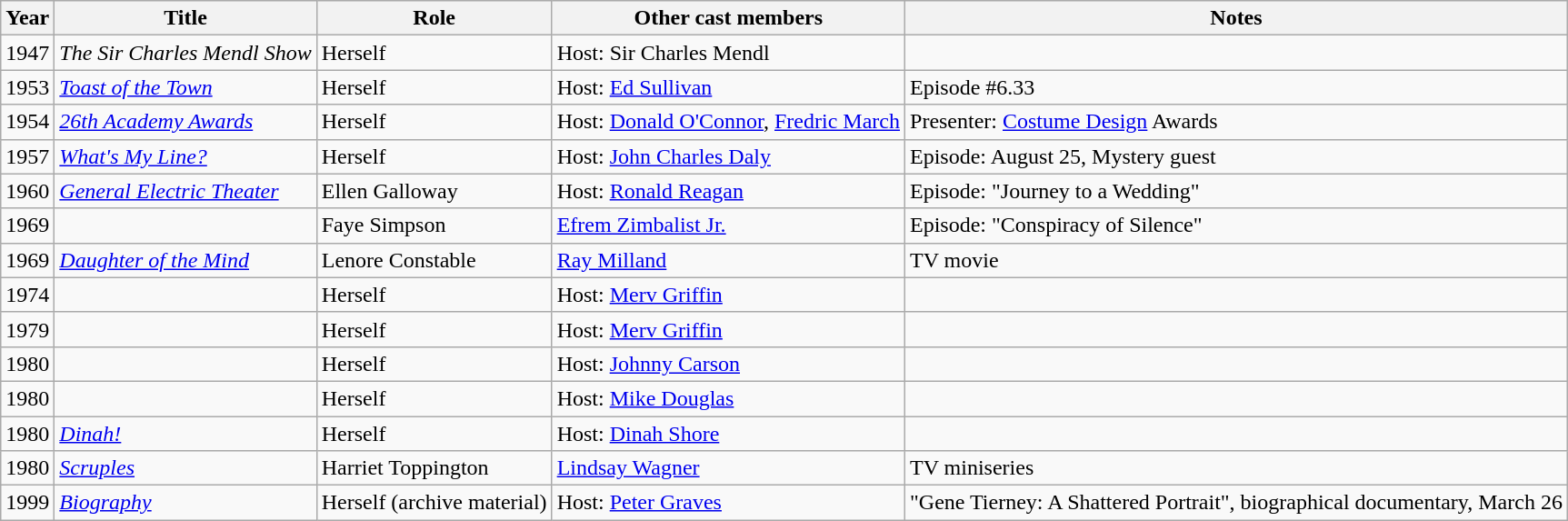<table class="wikitable sortable">
<tr>
<th>Year</th>
<th>Title</th>
<th>Role</th>
<th class="unsortable">Other cast members</th>
<th class="unsortable">Notes</th>
</tr>
<tr>
<td>1947</td>
<td><em>The Sir Charles Mendl Show</em></td>
<td>Herself</td>
<td>Host: Sir Charles Mendl</td>
<td></td>
</tr>
<tr>
<td>1953</td>
<td><em><a href='#'>Toast of the Town</a></em></td>
<td>Herself</td>
<td>Host: <a href='#'>Ed Sullivan</a></td>
<td>Episode #6.33</td>
</tr>
<tr>
<td>1954</td>
<td><em><a href='#'>26th Academy Awards</a></em></td>
<td>Herself</td>
<td>Host: <a href='#'>Donald O'Connor</a>, <a href='#'>Fredric March</a></td>
<td>Presenter: <a href='#'>Costume Design</a> Awards</td>
</tr>
<tr>
<td>1957</td>
<td><em><a href='#'>What's My Line?</a></em></td>
<td>Herself</td>
<td>Host: <a href='#'>John Charles Daly</a></td>
<td>Episode: August 25, Mystery guest</td>
</tr>
<tr>
<td>1960</td>
<td><em><a href='#'>General Electric Theater</a></em></td>
<td>Ellen Galloway</td>
<td>Host: <a href='#'>Ronald Reagan</a></td>
<td>Episode: "Journey to a Wedding"</td>
</tr>
<tr>
<td>1969</td>
<td><em></em></td>
<td>Faye Simpson</td>
<td><a href='#'>Efrem Zimbalist Jr.</a></td>
<td>Episode: "Conspiracy of Silence"</td>
</tr>
<tr>
<td>1969</td>
<td><em><a href='#'>Daughter of the Mind</a></em></td>
<td>Lenore Constable</td>
<td><a href='#'>Ray Milland</a></td>
<td>TV movie</td>
</tr>
<tr>
<td>1974</td>
<td><em></em></td>
<td>Herself</td>
<td>Host: <a href='#'>Merv Griffin</a></td>
<td></td>
</tr>
<tr>
<td>1979</td>
<td><em></em></td>
<td>Herself</td>
<td>Host: <a href='#'>Merv Griffin</a></td>
<td></td>
</tr>
<tr>
<td>1980</td>
<td><em></em></td>
<td>Herself</td>
<td>Host: <a href='#'>Johnny Carson</a></td>
<td></td>
</tr>
<tr>
<td>1980</td>
<td><em></em></td>
<td>Herself</td>
<td>Host: <a href='#'>Mike Douglas</a></td>
<td></td>
</tr>
<tr>
<td>1980</td>
<td><em><a href='#'>Dinah!</a></em></td>
<td>Herself</td>
<td>Host: <a href='#'>Dinah Shore</a></td>
<td></td>
</tr>
<tr>
<td>1980</td>
<td><em><a href='#'>Scruples</a></em></td>
<td>Harriet Toppington</td>
<td><a href='#'>Lindsay Wagner</a></td>
<td>TV miniseries</td>
</tr>
<tr>
<td>1999</td>
<td><em><a href='#'>Biography</a></em></td>
<td>Herself (archive material)</td>
<td>Host: <a href='#'>Peter Graves</a></td>
<td>"Gene Tierney: A Shattered Portrait", biographical documentary, March 26</td>
</tr>
</table>
